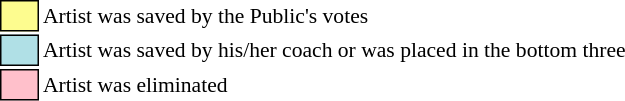<table class="toccolours" style="font-size: 90%; white-space: nowrap;">
<tr>
<td style="background-color:#fdfc8f; border: 1px solid black">      </td>
<td>Artist was saved by the Public's votes</td>
</tr>
<tr>
<td style="background-color:#B0E0E6; border: 1px solid black">      </td>
<td>Artist was saved by his/her coach or was placed in the bottom three</td>
</tr>
<tr>
<td style="background-color:pink; border: 1px solid black">      </td>
<td>Artist was eliminated</td>
</tr>
<tr>
</tr>
</table>
